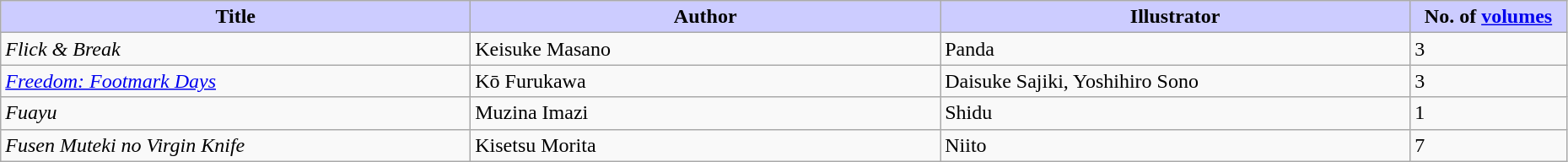<table class="wikitable" style="width: 98%;">
<tr>
<th width=30% style="background:#ccf;">Title</th>
<th width=30% style="background:#ccf;">Author</th>
<th width=30% style="background:#ccf;">Illustrator</th>
<th width=10% style="background:#ccf;">No. of <a href='#'>volumes</a></th>
</tr>
<tr>
<td><em>Flick & Break</em></td>
<td>Keisuke Masano</td>
<td>Panda</td>
<td>3</td>
</tr>
<tr>
<td><em><a href='#'>Freedom: Footmark Days</a></em></td>
<td>Kō Furukawa</td>
<td>Daisuke Sajiki, Yoshihiro Sono</td>
<td>3</td>
</tr>
<tr>
<td><em>Fuayu</em></td>
<td>Muzina Imazi</td>
<td>Shidu</td>
<td>1</td>
</tr>
<tr>
<td><em>Fusen Muteki no Virgin Knife</em></td>
<td>Kisetsu Morita</td>
<td>Niito</td>
<td>7</td>
</tr>
</table>
